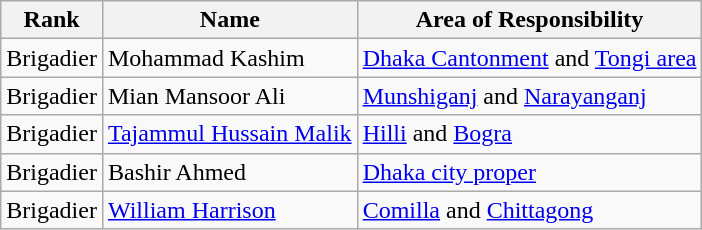<table class="wikitable">
<tr>
<th>Rank</th>
<th>Name</th>
<th>Area of Responsibility</th>
</tr>
<tr>
<td>Brigadier</td>
<td>Mohammad Kashim</td>
<td><a href='#'>Dhaka Cantonment</a> and <a href='#'>Tongi area</a></td>
</tr>
<tr>
<td>Brigadier</td>
<td>Mian Mansoor Ali</td>
<td><a href='#'>Munshiganj</a> and <a href='#'>Narayanganj</a></td>
</tr>
<tr>
<td>Brigadier</td>
<td><a href='#'>Tajammul Hussain Malik</a></td>
<td><a href='#'>Hilli</a> and <a href='#'>Bogra</a></td>
</tr>
<tr>
<td>Brigadier</td>
<td>Bashir Ahmed</td>
<td><a href='#'>Dhaka city proper</a></td>
</tr>
<tr>
<td>Brigadier</td>
<td><a href='#'>William Harrison</a></td>
<td><a href='#'>Comilla</a> and <a href='#'>Chittagong</a></td>
</tr>
</table>
